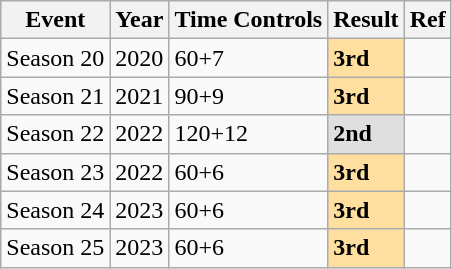<table class="wikitable">
<tr>
<th>Event</th>
<th>Year</th>
<th>Time Controls</th>
<th>Result</th>
<th>Ref</th>
</tr>
<tr>
<td>Season 20</td>
<td>2020</td>
<td>60+7</td>
<td style="background:#FFDF9F;"><strong>3rd</strong></td>
<td></td>
</tr>
<tr>
<td>Season 21</td>
<td>2021</td>
<td>90+9</td>
<td style="background:#FFDF9F;"><strong>3rd</strong></td>
<td></td>
</tr>
<tr>
<td>Season 22</td>
<td>2022</td>
<td>120+12</td>
<td style="background:#DFDFDF;"><strong>2nd</strong></td>
<td></td>
</tr>
<tr>
<td>Season 23</td>
<td>2022</td>
<td>60+6</td>
<td style="background:#FFDF9F;"><strong>3rd</strong></td>
<td></td>
</tr>
<tr>
<td>Season 24</td>
<td>2023</td>
<td>60+6</td>
<td style="background:#FFDF9F;"><strong>3rd</strong></td>
<td></td>
</tr>
<tr>
<td>Season 25</td>
<td>2023</td>
<td>60+6</td>
<td style="background:#FFDF9F;"><strong>3rd</strong></td>
<td></td>
</tr>
</table>
